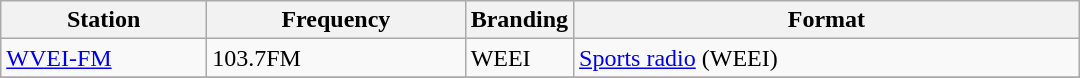<table class="wikitable sortable" style="width:45em;">
<tr>
<th style="width:20%">Station</th>
<th style="width:25%">Frequency</th>
<th style="width:5%">Branding</th>
<th style="width:50%">Format</th>
</tr>
<tr>
<td><a href='#'>WVEI-FM</a></td>
<td>103.7FM</td>
<td>WEEI</td>
<td><a href='#'>Sports radio</a> (WEEI)</td>
</tr>
<tr>
</tr>
</table>
